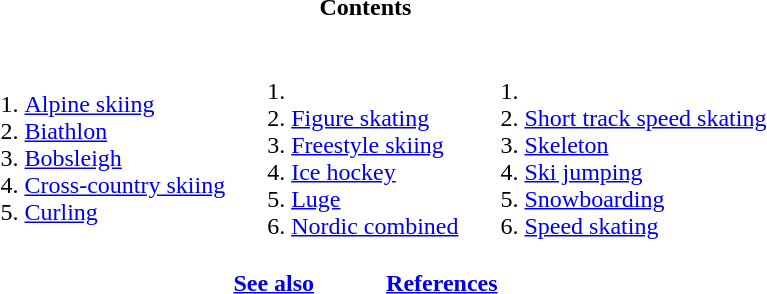<table id="toc" class="toc" summary="Contents">
<tr>
<td align="center" colspan="3"><strong>Contents</strong></td>
</tr>
<tr>
<td><br><ol><li><a href='#'>Alpine skiing</a></li><li><a href='#'>Biathlon</a></li><li><a href='#'>Bobsleigh</a></li><li><a href='#'>Cross-country skiing</a></li><li><a href='#'>Curling</a></li></ol></td>
<td valign=top><br><ol><li><li><a href='#'>Figure skating</a></li><li><a href='#'>Freestyle skiing</a></li><li><a href='#'>Ice hockey</a></li><li><a href='#'>Luge</a></li><li><a href='#'>Nordic combined</a></li></ol></td>
<td valign=top><br><ol><li><li><a href='#'>Short track speed skating</a></li><li><a href='#'>Skeleton</a></li><li><a href='#'>Ski jumping</a></li><li><a href='#'>Snowboarding</a></li><li><a href='#'>Speed skating</a></li></ol></td>
</tr>
<tr>
<td align=center colspan=3><strong><a href='#'>See also</a></strong>   <strong><a href='#'>References</a></strong></td>
</tr>
</table>
